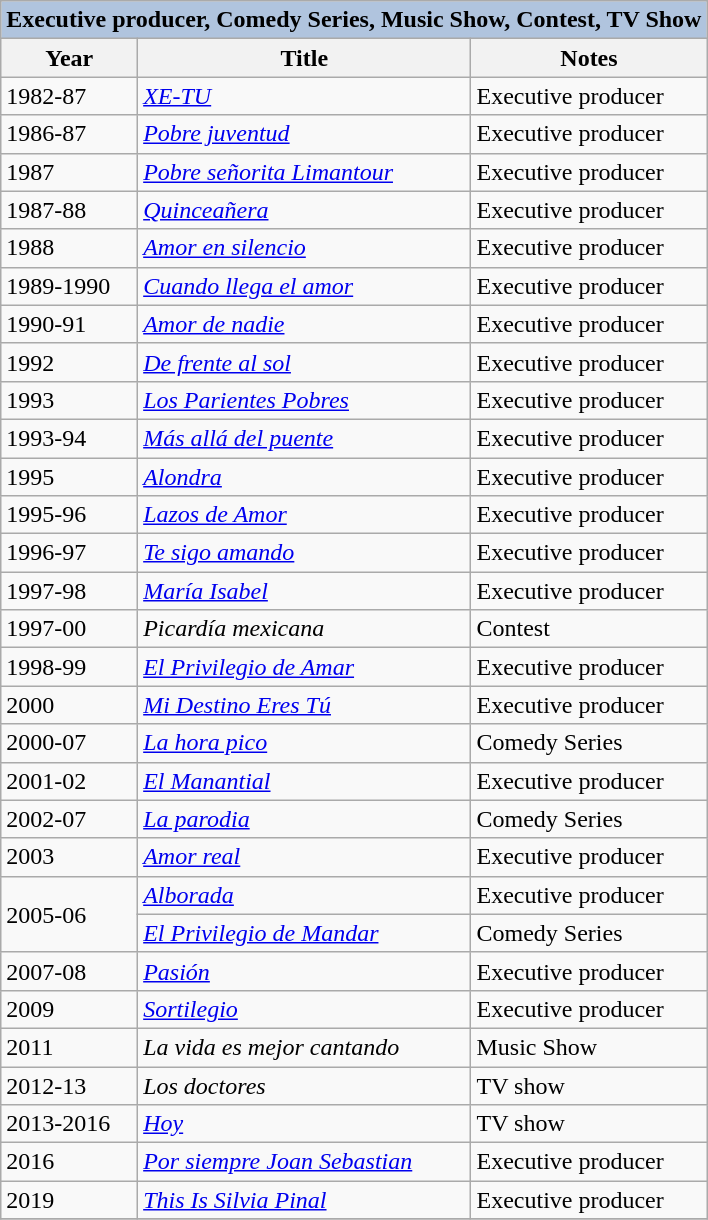<table class="wikitable">
<tr>
<th colspan="5" style="background:LightSteelBlue;">Executive producer, Comedy Series, Music Show, Contest, TV Show</th>
</tr>
<tr>
<th>Year</th>
<th>Title</th>
<th>Notes</th>
</tr>
<tr>
<td>1982-87</td>
<td><em><a href='#'>XE-TU</a></em></td>
<td>Executive producer</td>
</tr>
<tr>
<td>1986-87</td>
<td><em><a href='#'>Pobre juventud</a></em></td>
<td>Executive producer</td>
</tr>
<tr>
<td>1987</td>
<td><em><a href='#'>Pobre señorita Limantour</a></em></td>
<td>Executive producer</td>
</tr>
<tr>
<td>1987-88</td>
<td><em><a href='#'>Quinceañera</a></em></td>
<td>Executive producer</td>
</tr>
<tr>
<td>1988</td>
<td><em><a href='#'>Amor en silencio</a></em></td>
<td>Executive producer</td>
</tr>
<tr>
<td>1989-1990</td>
<td><em><a href='#'>Cuando llega el amor</a></em></td>
<td>Executive producer</td>
</tr>
<tr>
<td>1990-91</td>
<td><em><a href='#'>Amor de nadie</a></em></td>
<td>Executive producer</td>
</tr>
<tr>
<td>1992</td>
<td><em><a href='#'>De frente al sol</a></em></td>
<td>Executive producer</td>
</tr>
<tr>
<td>1993</td>
<td><em><a href='#'>Los Parientes Pobres</a></em></td>
<td>Executive producer</td>
</tr>
<tr>
<td>1993-94</td>
<td><em><a href='#'>Más allá del puente</a></em></td>
<td>Executive producer</td>
</tr>
<tr>
<td>1995</td>
<td><em><a href='#'>Alondra</a></em></td>
<td>Executive producer</td>
</tr>
<tr>
<td>1995-96</td>
<td><em><a href='#'>Lazos de Amor</a></em></td>
<td>Executive producer</td>
</tr>
<tr>
<td>1996-97</td>
<td><em><a href='#'>Te sigo amando</a></em></td>
<td>Executive producer</td>
</tr>
<tr>
<td>1997-98</td>
<td><em><a href='#'>María Isabel</a></em></td>
<td>Executive producer</td>
</tr>
<tr>
<td>1997-00</td>
<td><em>Picardía mexicana</em></td>
<td>Contest</td>
</tr>
<tr>
<td>1998-99</td>
<td><em><a href='#'>El Privilegio de Amar</a></em></td>
<td>Executive producer</td>
</tr>
<tr>
<td>2000</td>
<td><em><a href='#'>Mi Destino Eres Tú</a></em></td>
<td>Executive producer</td>
</tr>
<tr>
<td>2000-07</td>
<td><em><a href='#'>La hora pico</a></em></td>
<td>Comedy Series</td>
</tr>
<tr>
<td>2001-02</td>
<td><em><a href='#'>El Manantial</a></em></td>
<td>Executive producer</td>
</tr>
<tr>
<td>2002-07</td>
<td><em><a href='#'>La parodia</a></em></td>
<td>Comedy Series</td>
</tr>
<tr>
<td>2003</td>
<td><em><a href='#'>Amor real</a></em></td>
<td>Executive producer</td>
</tr>
<tr>
<td rowspan=2>2005-06</td>
<td><em><a href='#'>Alborada</a></em></td>
<td>Executive producer</td>
</tr>
<tr>
<td><em><a href='#'>El Privilegio de Mandar</a></em></td>
<td>Comedy Series</td>
</tr>
<tr>
<td>2007-08</td>
<td><em><a href='#'>Pasión</a></em></td>
<td>Executive producer</td>
</tr>
<tr>
<td>2009</td>
<td><em><a href='#'>Sortilegio</a></em></td>
<td>Executive producer</td>
</tr>
<tr>
<td>2011</td>
<td><em>La vida es mejor cantando</em></td>
<td>Music Show</td>
</tr>
<tr>
<td>2012-13</td>
<td><em>Los doctores</em></td>
<td>TV show</td>
</tr>
<tr>
<td>2013-2016</td>
<td><em><a href='#'>Hoy</a></em></td>
<td>TV show</td>
</tr>
<tr>
<td>2016</td>
<td><em><a href='#'>Por siempre Joan Sebastian</a></em></td>
<td>Executive producer</td>
</tr>
<tr>
<td>2019</td>
<td><em><a href='#'>This Is Silvia Pinal</a></em></td>
<td>Executive producer</td>
</tr>
<tr>
</tr>
</table>
